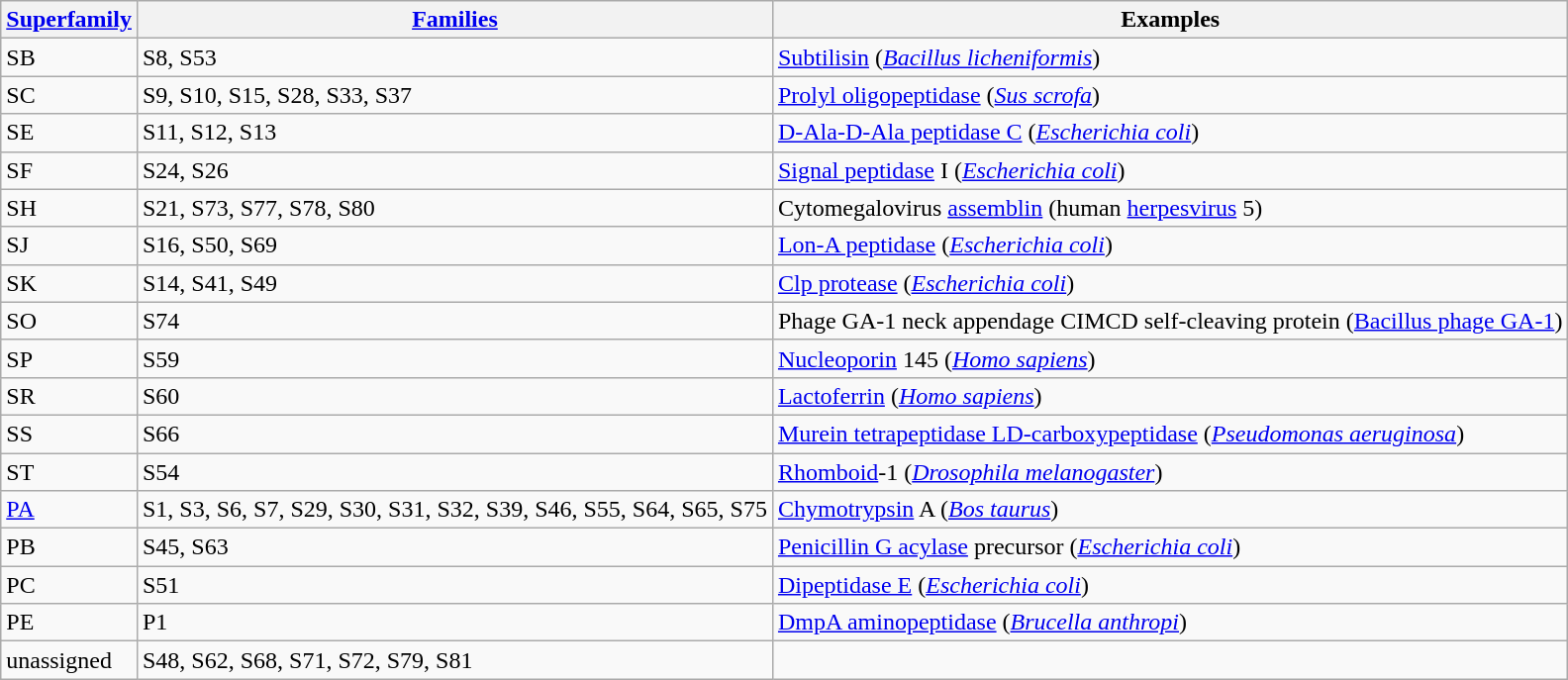<table class="wikitable mw-collapsible mw-collapsed">
<tr>
<th><a href='#'>Superfamily</a></th>
<th><a href='#'>Families</a></th>
<th>Examples</th>
</tr>
<tr>
<td>SB</td>
<td>S8, S53</td>
<td><a href='#'>Subtilisin</a> (<em><a href='#'>Bacillus licheniformis</a></em>)</td>
</tr>
<tr>
<td>SC</td>
<td>S9, S10, S15, S28, S33, S37</td>
<td><a href='#'>Prolyl oligopeptidase</a> (<em><a href='#'>Sus scrofa</a></em>)</td>
</tr>
<tr>
<td>SE</td>
<td>S11, S12, S13</td>
<td><a href='#'>D-Ala-D-Ala peptidase C</a> (<em><a href='#'>Escherichia coli</a></em>)</td>
</tr>
<tr>
<td>SF</td>
<td>S24, S26</td>
<td><a href='#'>Signal peptidase</a> I (<em><a href='#'>Escherichia coli</a></em>)</td>
</tr>
<tr>
<td>SH</td>
<td>S21, S73, S77, S78, S80</td>
<td>Cytomegalovirus <a href='#'>assemblin</a> (human <a href='#'>herpesvirus</a> 5)</td>
</tr>
<tr>
<td>SJ</td>
<td>S16, S50, S69</td>
<td><a href='#'>Lon-A peptidase</a> (<em><a href='#'>Escherichia coli</a></em>)</td>
</tr>
<tr>
<td>SK</td>
<td>S14, S41, S49</td>
<td><a href='#'>Clp protease</a> (<em><a href='#'>Escherichia coli</a></em>)</td>
</tr>
<tr>
<td>SO</td>
<td>S74</td>
<td>Phage GA-1 neck appendage CIMCD self-cleaving protein (<a href='#'>Bacillus phage GA-1</a>)</td>
</tr>
<tr>
<td>SP</td>
<td>S59</td>
<td><a href='#'>Nucleoporin</a> 145 (<em><a href='#'>Homo sapiens</a></em>)</td>
</tr>
<tr>
<td>SR</td>
<td>S60</td>
<td><a href='#'>Lactoferrin</a> (<em><a href='#'>Homo sapiens</a></em>)</td>
</tr>
<tr>
<td>SS</td>
<td>S66</td>
<td><a href='#'>Murein tetrapeptidase LD-carboxypeptidase</a> (<em><a href='#'>Pseudomonas aeruginosa</a></em>)</td>
</tr>
<tr>
<td>ST</td>
<td>S54</td>
<td><a href='#'>Rhomboid</a>-1 (<em><a href='#'>Drosophila melanogaster</a></em>)</td>
</tr>
<tr>
<td><a href='#'>PA</a></td>
<td>S1, S3, S6, S7, S29, S30, S31, S32, S39, S46, S55, S64, S65, S75</td>
<td><a href='#'>Chymotrypsin</a> A (<em><a href='#'>Bos taurus</a></em>)</td>
</tr>
<tr>
<td>PB</td>
<td>S45, S63</td>
<td><a href='#'>Penicillin G acylase</a> precursor (<em><a href='#'>Escherichia coli</a></em>)</td>
</tr>
<tr>
<td>PC</td>
<td>S51</td>
<td><a href='#'>Dipeptidase E</a> (<em><a href='#'>Escherichia coli</a></em>)</td>
</tr>
<tr>
<td>PE</td>
<td>P1</td>
<td><a href='#'>DmpA aminopeptidase</a> (<em><a href='#'>Brucella anthropi</a></em>)</td>
</tr>
<tr>
<td>unassigned</td>
<td>S48, S62, S68, S71, S72, S79, S81</td>
<td></td>
</tr>
</table>
